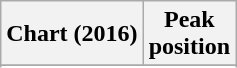<table class="wikitable sortable">
<tr>
<th>Chart (2016)</th>
<th>Peak<br>position</th>
</tr>
<tr>
</tr>
<tr>
</tr>
<tr>
</tr>
<tr>
</tr>
<tr>
</tr>
</table>
